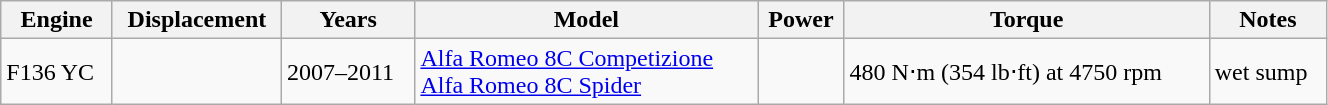<table class="wikitable" width=70%>
<tr>
<th>Engine</th>
<th>Displacement</th>
<th>Years</th>
<th>Model</th>
<th>Power</th>
<th>Torque</th>
<th>Notes</th>
</tr>
<tr>
<td>F136 YC</td>
<td></td>
<td>2007–2011</td>
<td><a href='#'>Alfa Romeo 8C Competizione</a><br><a href='#'>Alfa Romeo 8C Spider</a></td>
<td></td>
<td>480 N⋅m (354 lb⋅ft) at 4750 rpm</td>
<td>wet sump</td>
</tr>
</table>
